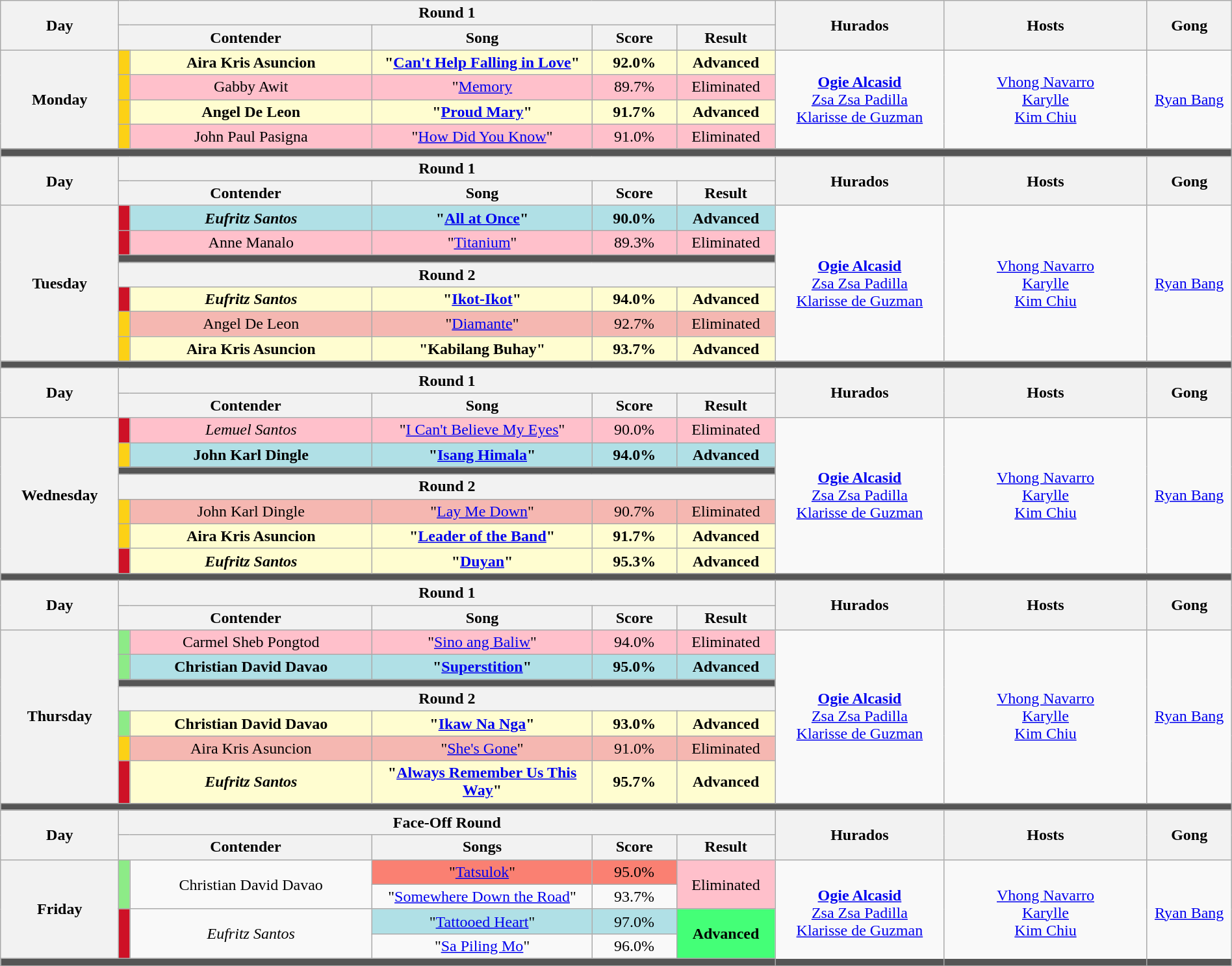<table class="wikitable mw-collapsible mw-collapsed" style="text-align:center; width:100%;">
<tr>
<th rowspan="2" width="07%">Day</th>
<th colspan="5">Round 1</th>
<th rowspan="2" width="10%">Hurados</th>
<th rowspan="2" width="12%">Hosts</th>
<th rowspan="2" width="05%">Gong</th>
</tr>
<tr>
<th width="15%"  colspan=2>Contender</th>
<th width="13%">Song</th>
<th width="05%">Score</th>
<th width="05%">Result</th>
</tr>
<tr>
<th rowspan="4">Monday<br><small></small></th>
<th style="background-color:#FCD116;"></th>
<td style="background:#FFFDD0;"><strong>Aira Kris Asuncion</strong></td>
<td style="background:#FFFDD0;"><strong>"<a href='#'>Can't Help Falling in Love</a>"</strong></td>
<td style="background:#FFFDD0;"><strong>92.0%</strong></td>
<td style="background:#FFFDD0;"><strong>Advanced</strong></td>
<td rowspan="4"><strong><a href='#'>Ogie Alcasid</a></strong><br><a href='#'>Zsa Zsa Padilla</a><br><a href='#'>Klarisse de Guzman</a></td>
<td rowspan="4"><a href='#'>Vhong Navarro</a><br><a href='#'>Karylle</a><br><a href='#'>Kim Chiu</a></td>
<td rowspan="4"><a href='#'>Ryan Bang</a></td>
</tr>
<tr>
<th style="background-color:#FCD116;"></th>
<td style="background:pink;">Gabby Awit</td>
<td style="background:pink;">"<a href='#'>Memory</a></td>
<td style="background:pink;">89.7%</td>
<td style="background:pink;">Eliminated</td>
</tr>
<tr>
<th style="background-color:#FCD116;"></th>
<td style="background:#FFFDD0;"><strong>Angel De Leon</strong></td>
<td style="background:#FFFDD0;"><strong>"<a href='#'>Proud Mary</a>"</strong></td>
<td style="background:#FFFDD0;"><strong>91.7%</strong></td>
<td style="background:#FFFDD0;"><strong>Advanced</strong></td>
</tr>
<tr>
<th style="background-color:#FCD116;"></th>
<td style="background:pink;">John Paul Pasigna</td>
<td style="background:pink;">"<a href='#'>How Did You Know</a>"</td>
<td style="background:pink;">91.0%</td>
<td style="background:pink;">Eliminated</td>
</tr>
<tr>
<th colspan="12" style="background:#555;"></th>
</tr>
<tr>
<th rowspan="2" width="07%">Day</th>
<th colspan="5">Round 1</th>
<th rowspan="2" width="10%">Hurados</th>
<th rowspan="2" width="12%">Hosts</th>
<th rowspan="2" width="05%">Gong</th>
</tr>
<tr>
<th width="15%"  colspan=2>Contender</th>
<th width="13%">Song</th>
<th width="05%">Score</th>
<th width="05%">Result</th>
</tr>
<tr>
<th rowspan="7">Tuesday<br><small></small></th>
<th style="background-color:#CE1126;"></th>
<td style="background:#B0E0E6;"><strong><em>Eufritz Santos</em></strong></td>
<td style="background:#B0E0E6;"><strong>"<a href='#'>All at Once</a>"</strong></td>
<td style="background:#B0E0E6;"><strong>90.0%</strong></td>
<td style="background:#B0E0E6;"><strong>Advanced</strong></td>
<td rowspan="7"><strong><a href='#'>Ogie Alcasid</a></strong><br><a href='#'>Zsa Zsa Padilla</a><br><a href='#'>Klarisse de Guzman</a></td>
<td rowspan="7"><a href='#'>Vhong Navarro</a><br><a href='#'>Karylle</a><br><a href='#'>Kim Chiu</a></td>
<td rowspan="7"><a href='#'>Ryan Bang</a></td>
</tr>
<tr>
<th style="background-color:#CE1126;"></th>
<td style="background:pink;">Anne Manalo</td>
<td style="background:pink;">"<a href='#'>Titanium</a>"</td>
<td style="background:pink;">89.3%</td>
<td style="background:pink;">Eliminated</td>
</tr>
<tr>
<th colspan="5" style="background:#555;"></th>
</tr>
<tr>
<th colspan="5">Round 2</th>
</tr>
<tr>
<th style="background-color:#CE1126;"></th>
<td style="background:#FFFDD0;"><strong><em>Eufritz Santos</em></strong></td>
<td style="background:#FFFDD0;"><strong>"<a href='#'>Ikot-Ikot</a>"</strong></td>
<td style="background:#FFFDD0;"><strong>94.0%</strong></td>
<td style="background:#FFFDD0;"><strong>Advanced</strong></td>
</tr>
<tr>
<th style="background-color:#FCD116;"></th>
<td style="background:#F5B7B1;">Angel De Leon</td>
<td style="background:#F5B7B1;">"<a href='#'>Diamante</a>"</td>
<td style="background:#F5B7B1;">92.7%</td>
<td style="background:#F5B7B1;">Eliminated</td>
</tr>
<tr>
<th style="background-color:#FCD116;"></th>
<td style="background:#FFFDD0;"><strong>Aira Kris Asuncion</strong></td>
<td style="background:#FFFDD0;"><strong>"Kabilang Buhay"</strong></td>
<td style="background:#FFFDD0;"><strong>93.7%</strong></td>
<td style="background:#FFFDD0;"><strong>Advanced</strong></td>
</tr>
<tr>
<th colspan="12" style="background:#555;"></th>
</tr>
<tr>
<th rowspan="2" width="07%">Day</th>
<th colspan="5">Round 1</th>
<th rowspan="2" width="10%">Hurados</th>
<th rowspan="2" width="12%">Hosts</th>
<th rowspan="2" width="05%">Gong</th>
</tr>
<tr>
<th width="15%"  colspan=2>Contender</th>
<th width="13%">Song</th>
<th width="05%">Score</th>
<th width="05%">Result</th>
</tr>
<tr>
<th rowspan="7">Wednesday<br><small></small></th>
<th style="background-color:#CE1126;"></th>
<td style="background:pink;"><em>Lemuel Santos</em></td>
<td style="background:pink;">"<a href='#'>I Can't Believe My Eyes</a>"</td>
<td style="background:pink;">90.0%</td>
<td style="background:pink;">Eliminated</td>
<td rowspan="7"><strong><a href='#'>Ogie Alcasid</a></strong><br><a href='#'>Zsa Zsa Padilla</a><br><a href='#'>Klarisse de Guzman</a></td>
<td rowspan="7"><a href='#'>Vhong Navarro</a><br><a href='#'>Karylle</a><br><a href='#'>Kim Chiu</a></td>
<td rowspan="7"><a href='#'>Ryan Bang</a></td>
</tr>
<tr>
<th style="background-color:#FCD116;"></th>
<td style="background:#B0E0E6;"><strong>John Karl Dingle</strong></td>
<td style="background:#B0E0E6;"><strong>"<a href='#'>Isang Himala</a>"</strong></td>
<td style="background:#B0E0E6;"><strong>94.0%</strong></td>
<td style="background:#B0E0E6;"><strong>Advanced</strong></td>
</tr>
<tr>
<th colspan="5" style="background:#555;"></th>
</tr>
<tr>
<th colspan="5">Round 2</th>
</tr>
<tr>
<th style="background-color:#FCD116;"></th>
<td style="background:#F5B7B1;">John Karl Dingle</td>
<td style="background:#F5B7B1;">"<a href='#'>Lay Me Down</a>"</td>
<td style="background:#F5B7B1;">90.7%</td>
<td style="background:#F5B7B1;">Eliminated</td>
</tr>
<tr>
<th style="background-color:#FCD116;"></th>
<td style="background:#FFFDD0;"><strong>Aira Kris Asuncion</strong></td>
<td style="background:#FFFDD0;"><strong>"<a href='#'>Leader of the Band</a>"</strong></td>
<td style="background:#FFFDD0;"><strong>91.7%</strong></td>
<td style="background:#FFFDD0;"><strong>Advanced</strong></td>
</tr>
<tr>
<th style="background-color:#CE1126;"></th>
<td style="background:#FFFDD0;"><strong><em>Eufritz Santos</em></strong></td>
<td style="background:#FFFDD0;"><strong>"<a href='#'>Duyan</a>"</strong></td>
<td style="background:#FFFDD0;"><strong>95.3%</strong></td>
<td style="background:#FFFDD0;"><strong>Advanced</strong></td>
</tr>
<tr>
<th colspan="10" style="background:#555;"></th>
</tr>
<tr>
<th rowspan="2" width="07%">Day</th>
<th colspan="5">Round 1</th>
<th rowspan="2" width="10%">Hurados</th>
<th rowspan="2" width="12%">Hosts</th>
<th rowspan="2" width="05%">Gong</th>
</tr>
<tr>
<th width="15%"  colspan=2>Contender</th>
<th width="13%">Song</th>
<th width="05%">Score</th>
<th width="05%">Result</th>
</tr>
<tr>
<th rowspan="7">Thursday<br><small></small></th>
<th style="background-color:#8deb87;"></th>
<td style="background:pink;">Carmel Sheb Pongtod</td>
<td style="background:pink;">"<a href='#'>Sino ang Baliw</a>"</td>
<td style="background:pink;">94.0%</td>
<td style="background:pink;">Eliminated</td>
<td rowspan="7"><strong><a href='#'>Ogie Alcasid</a></strong><br><a href='#'>Zsa Zsa Padilla</a><br><a href='#'>Klarisse de Guzman</a></td>
<td rowspan="7"><a href='#'>Vhong Navarro</a><br><a href='#'>Karylle</a><br><a href='#'>Kim Chiu</a></td>
<td rowspan="7"><a href='#'>Ryan Bang</a></td>
</tr>
<tr>
<th style="background-color:#8deb87;"></th>
<td style="background:#B0E0E6;"><strong>Christian David Davao</strong></td>
<td style="background:#B0E0E6;"><strong>"<a href='#'>Superstition</a>"</strong></td>
<td style="background:#B0E0E6;"><strong>95.0%</strong></td>
<td style="background:#B0E0E6;"><strong>Advanced</strong></td>
</tr>
<tr>
<th colspan="5" style="background:#555;"></th>
</tr>
<tr>
<th colspan="5">Round 2</th>
</tr>
<tr>
<th style="background-color:#8deb87;"></th>
<td style="background:#FFFDD0;"><strong>Christian David Davao</strong></td>
<td style="background:#FFFDD0;"><strong>"<a href='#'>Ikaw Na Nga</a>"</strong></td>
<td style="background:#FFFDD0;"><strong>93.0%</strong></td>
<td style="background:#FFFDD0;"><strong>Advanced</strong></td>
</tr>
<tr>
<th style="background-color:#FCD116;"></th>
<td style="background:#F5B7B1;">Aira Kris Asuncion</td>
<td style="background:#F5B7B1;">"<a href='#'>She's Gone</a>"</td>
<td style="background:#F5B7B1;">91.0%</td>
<td style="background:#F5B7B1;">Eliminated</td>
</tr>
<tr>
<th style="background-color:#CE1126;"></th>
<td style="background:#FFFDD0;"><strong><em>Eufritz Santos</em></strong></td>
<td style="background:#FFFDD0;"><strong>"<a href='#'>Always Remember Us This Way</a>"</strong></td>
<td style="background:#FFFDD0;"><strong>95.7%</strong></td>
<td style="background:#FFFDD0;"><strong>Advanced</strong></td>
</tr>
<tr>
<th colspan="10" style="background:#555;"></th>
</tr>
<tr>
<th rowspan="2" width="07%">Day</th>
<th colspan="5">Face-Off Round</th>
<th rowspan="2" width="10%">Hurados</th>
<th rowspan="2" width="12%">Hosts</th>
<th rowspan="2" width="05%">Gong</th>
</tr>
<tr>
<th width="15%"  colspan=2>Contender</th>
<th width="13%">Songs</th>
<th width="05%">Score</th>
<th width="05%">Result</th>
</tr>
<tr>
<th rowspan="4">Friday<br><small></small></th>
<th rowspan="2" style="background:#8deb87;"></th>
<td rowspan="2" style="background:#_;">Christian David Davao</td>
<td style="background:salmon;">"<a href='#'>Tatsulok</a>"</td>
<td style="background:salmon;">95.0%</td>
<td rowspan="2" style="background:pink;">Eliminated</td>
<td rowspan="7"><strong><a href='#'>Ogie Alcasid</a></strong><br><a href='#'>Zsa Zsa Padilla</a><br><a href='#'>Klarisse de Guzman</a></td>
<td rowspan="7"><a href='#'>Vhong Navarro</a><br><a href='#'>Karylle</a><br><a href='#'>Kim Chiu</a></td>
<td rowspan="7"><a href='#'>Ryan Bang</a></td>
</tr>
<tr>
<td>"<a href='#'>Somewhere Down the Road</a>"</td>
<td>93.7%</td>
</tr>
<tr>
<th rowspan="2" style="background:#CE1126;"></th>
<td rowspan="2" style="background:#_;"><em>Eufritz Santos</em></td>
<td style="background:#B0E0E6;">"<a href='#'>Tattooed Heart</a>"</td>
<td style="background:#B0E0E6;">97.0%</td>
<td rowspan="2" style="background:#44ff77;"><strong>Advanced</strong></td>
</tr>
<tr>
<td>"<a href='#'>Sa Piling Mo</a>"</td>
<td>96.0%</td>
</tr>
<tr>
<th colspan="10" style="background:#555;"></th>
</tr>
</table>
